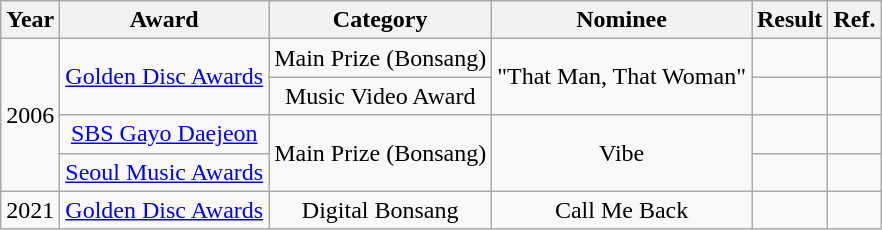<table class="wikitable" style="text-align:center;">
<tr>
<th>Year</th>
<th>Award</th>
<th>Category</th>
<th>Nominee</th>
<th>Result</th>
<th>Ref.</th>
</tr>
<tr>
<td rowspan="4">2006</td>
<td rowspan="2"><a href='#'>Golden Disc Awards</a></td>
<td>Main Prize (Bonsang)</td>
<td rowspan="2">"That Man, That Woman"</td>
<td></td>
<td></td>
</tr>
<tr>
<td>Music Video Award</td>
<td></td>
<td></td>
</tr>
<tr>
<td><a href='#'>SBS Gayo Daejeon</a></td>
<td rowspan="2">Main Prize (Bonsang)</td>
<td rowspan="2">Vibe</td>
<td></td>
<td></td>
</tr>
<tr>
<td><a href='#'>Seoul Music Awards</a></td>
<td></td>
<td></td>
</tr>
<tr>
<td>2021</td>
<td align="center"><a href='#'>Golden Disc Awards</a></td>
<td>Digital Bonsang</td>
<td align="center">Call Me Back</td>
<td></td>
<td></td>
</tr>
</table>
